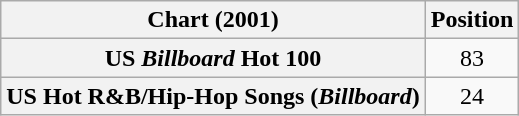<table class="wikitable sortable plainrowheaders" style="text-align:center">
<tr>
<th scope="col">Chart (2001)</th>
<th scope="col">Position</th>
</tr>
<tr>
<th scope="row">US <em>Billboard</em> Hot 100</th>
<td>83</td>
</tr>
<tr>
<th scope="row">US Hot R&B/Hip-Hop Songs (<em>Billboard</em>)</th>
<td>24</td>
</tr>
</table>
